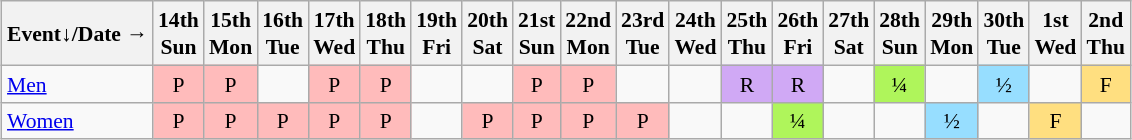<table class="wikitable" style="margin:0.5em auto; font-size:90%; line-height:1.25em; text-align:center">
<tr>
<th>Event↓/Date →</th>
<th>14th<br>Sun</th>
<th>15th<br>Mon</th>
<th>16th<br>Tue</th>
<th>17th<br>Wed</th>
<th>18th<br>Thu</th>
<th>19th<br>Fri</th>
<th>20th<br>Sat</th>
<th>21st<br>Sun</th>
<th>22nd<br>Mon</th>
<th>23rd<br>Tue</th>
<th>24th<br>Wed</th>
<th>25th<br>Thu</th>
<th>26th<br>Fri</th>
<th>27th<br>Sat</th>
<th>28th<br>Sun</th>
<th>29th<br>Mon</th>
<th>30th<br>Tue</th>
<th>1st<br>Wed</th>
<th>2nd<br>Thu</th>
</tr>
<tr>
<td style="text-align:left;"><a href='#'>Men</a></td>
<td bgcolor="#FFBBBB">P</td>
<td bgcolor="#FFBBBB">P</td>
<td></td>
<td bgcolor="#FFBBBB">P</td>
<td bgcolor="#FFBBBB">P</td>
<td></td>
<td></td>
<td bgcolor="#FFBBBB">P</td>
<td bgcolor="#FFBBBB">P</td>
<td></td>
<td></td>
<td bgcolor="#D0A9F5">R</td>
<td bgcolor="#D0A9F5">R</td>
<td></td>
<td bgcolor="#AFF55B">¼</td>
<td></td>
<td bgcolor="#97DEFF">½</td>
<td></td>
<td bgcolor="#FFDF80">F</td>
</tr>
<tr>
<td style="text-align:left;"><a href='#'>Women</a></td>
<td bgcolor="#FFBBBB">P</td>
<td bgcolor="#FFBBBB">P</td>
<td bgcolor="#FFBBBB">P</td>
<td bgcolor="#FFBBBB">P</td>
<td bgcolor="#FFBBBB">P</td>
<td></td>
<td bgcolor="#FFBBBB">P</td>
<td bgcolor="#FFBBBB">P</td>
<td bgcolor="#FFBBBB">P</td>
<td bgcolor="#FFBBBB">P</td>
<td></td>
<td></td>
<td bgcolor="#AFF55B">¼</td>
<td></td>
<td></td>
<td bgcolor="#97DEFF">½</td>
<td></td>
<td bgcolor="#FFDF80">F</td>
<td></td>
</tr>
</table>
